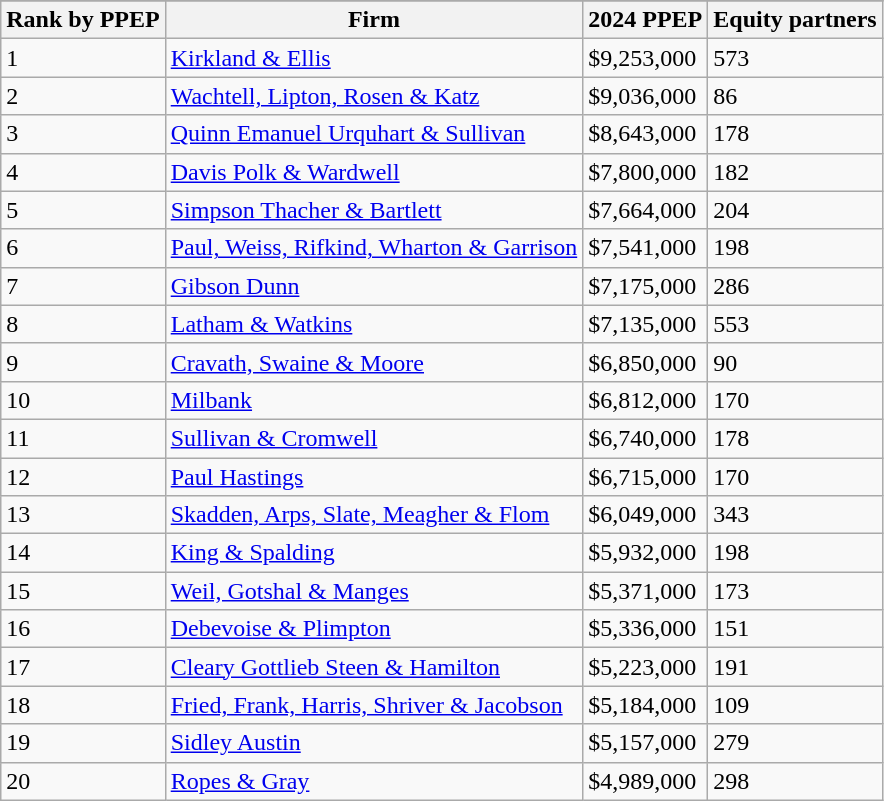<table class="wikitable sortable">
<tr>
</tr>
<tr>
<th>Rank by PPEP</th>
<th>Firm</th>
<th>2024 PPEP</th>
<th>Equity partners</th>
</tr>
<tr>
<td>1</td>
<td><a href='#'>Kirkland & Ellis</a></td>
<td>$9,253,000</td>
<td>573</td>
</tr>
<tr>
<td>2</td>
<td><a href='#'>Wachtell, Lipton, Rosen & Katz</a></td>
<td>$9,036,000</td>
<td>86</td>
</tr>
<tr>
<td>3</td>
<td><a href='#'>Quinn Emanuel Urquhart & Sullivan</a></td>
<td>$8,643,000</td>
<td>178</td>
</tr>
<tr>
<td>4</td>
<td><a href='#'>Davis Polk & Wardwell</a></td>
<td>$7,800,000</td>
<td>182</td>
</tr>
<tr>
<td>5</td>
<td><a href='#'>Simpson Thacher & Bartlett</a></td>
<td>$7,664,000</td>
<td>204</td>
</tr>
<tr>
<td>6</td>
<td><a href='#'>Paul, Weiss, Rifkind, Wharton & Garrison</a></td>
<td>$7,541,000</td>
<td>198</td>
</tr>
<tr>
<td>7</td>
<td><a href='#'>Gibson Dunn</a></td>
<td>$7,175,000</td>
<td>286</td>
</tr>
<tr>
<td>8</td>
<td><a href='#'>Latham & Watkins</a></td>
<td>$7,135,000</td>
<td>553</td>
</tr>
<tr>
<td>9</td>
<td><a href='#'>Cravath, Swaine & Moore</a></td>
<td>$6,850,000</td>
<td>90</td>
</tr>
<tr>
<td>10</td>
<td><a href='#'>Milbank</a></td>
<td>$6,812,000</td>
<td>170</td>
</tr>
<tr>
<td>11</td>
<td><a href='#'>Sullivan & Cromwell</a></td>
<td>$6,740,000</td>
<td>178</td>
</tr>
<tr>
<td>12</td>
<td><a href='#'>Paul Hastings</a></td>
<td>$6,715,000</td>
<td>170</td>
</tr>
<tr>
<td>13</td>
<td><a href='#'>Skadden, Arps, Slate, Meagher & Flom</a></td>
<td>$6,049,000</td>
<td>343</td>
</tr>
<tr>
<td>14</td>
<td><a href='#'>King & Spalding</a></td>
<td>$5,932,000</td>
<td>198</td>
</tr>
<tr>
<td>15</td>
<td><a href='#'>Weil, Gotshal & Manges</a></td>
<td>$5,371,000</td>
<td>173</td>
</tr>
<tr>
<td>16</td>
<td><a href='#'>Debevoise & Plimpton</a></td>
<td>$5,336,000</td>
<td>151</td>
</tr>
<tr>
<td>17</td>
<td><a href='#'>Cleary Gottlieb Steen & Hamilton</a></td>
<td>$5,223,000</td>
<td>191</td>
</tr>
<tr>
<td>18</td>
<td><a href='#'>Fried, Frank, Harris, Shriver & Jacobson</a></td>
<td>$5,184,000</td>
<td>109</td>
</tr>
<tr>
<td>19</td>
<td><a href='#'>Sidley Austin</a></td>
<td>$5,157,000</td>
<td>279</td>
</tr>
<tr>
<td>20</td>
<td><a href='#'>Ropes & Gray</a></td>
<td>$4,989,000</td>
<td>298</td>
</tr>
</table>
